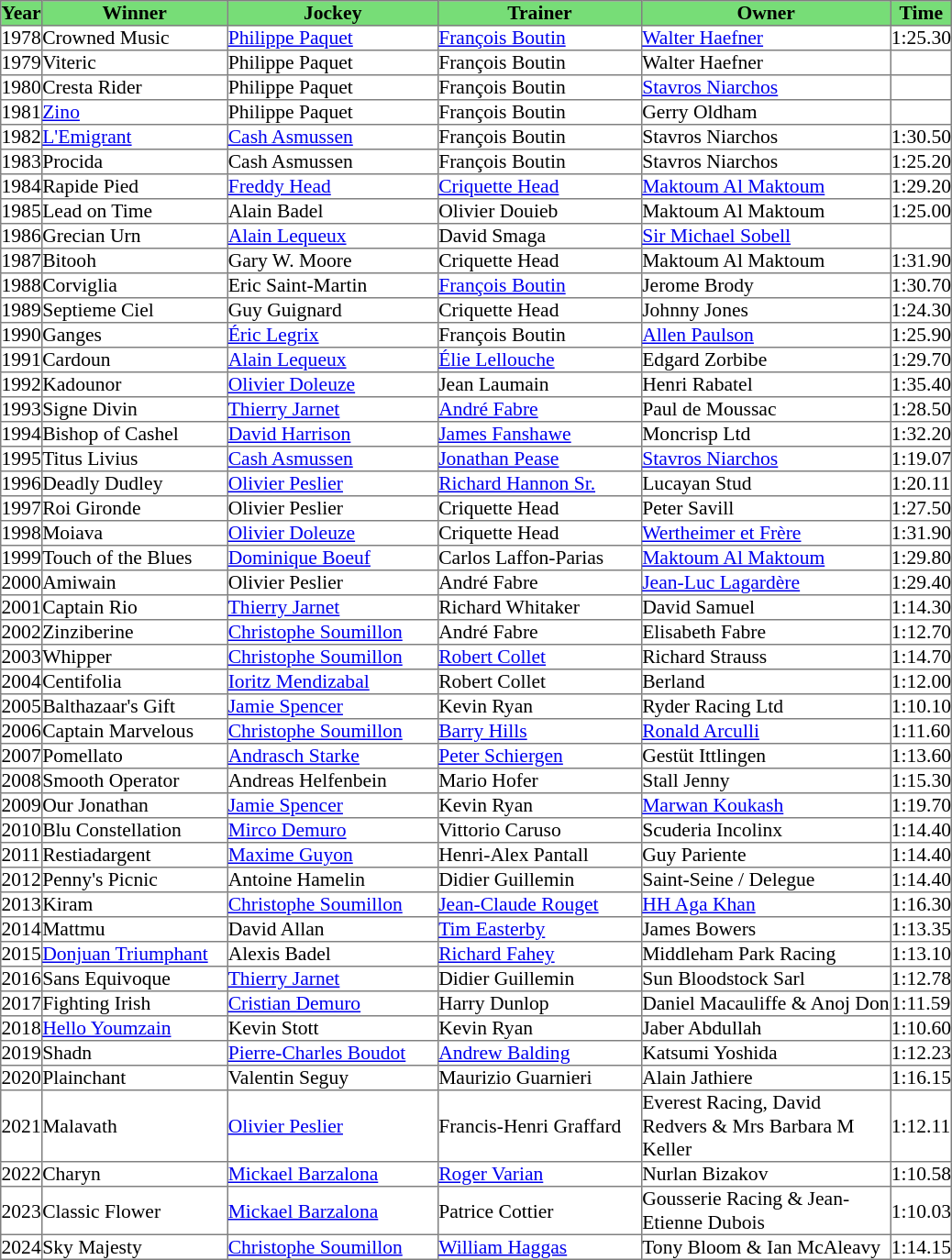<table class = "sortable" | border="1" cellpadding="0" style="border-collapse: collapse; font-size:90%">
<tr bgcolor="#77dd77" align="center">
<th>Year</th>
<th>Winner</th>
<th>Jockey</th>
<th>Trainer</th>
<th>Owner</th>
<th>Time</th>
</tr>
<tr>
<td>1978</td>
<td width=134px>Crowned Music</td>
<td width=152px><a href='#'>Philippe Paquet</a></td>
<td width=147px><a href='#'>François Boutin</a></td>
<td width=180px><a href='#'>Walter Haefner</a></td>
<td>1:25.30</td>
</tr>
<tr>
<td>1979</td>
<td>Viteric</td>
<td>Philippe Paquet</td>
<td>François Boutin</td>
<td>Walter Haefner</td>
<td></td>
</tr>
<tr>
<td>1980</td>
<td>Cresta Rider</td>
<td>Philippe Paquet</td>
<td>François Boutin</td>
<td><a href='#'>Stavros Niarchos</a></td>
<td></td>
</tr>
<tr>
<td>1981</td>
<td><a href='#'>Zino</a></td>
<td>Philippe Paquet</td>
<td>François Boutin</td>
<td>Gerry Oldham</td>
<td></td>
</tr>
<tr>
<td>1982</td>
<td><a href='#'>L'Emigrant</a></td>
<td><a href='#'>Cash Asmussen</a></td>
<td>François Boutin</td>
<td>Stavros Niarchos</td>
<td>1:30.50</td>
</tr>
<tr>
<td>1983</td>
<td>Procida</td>
<td>Cash Asmussen</td>
<td>François Boutin</td>
<td>Stavros Niarchos</td>
<td>1:25.20</td>
</tr>
<tr>
<td>1984</td>
<td>Rapide Pied</td>
<td><a href='#'>Freddy Head</a></td>
<td><a href='#'>Criquette Head</a></td>
<td><a href='#'>Maktoum Al Maktoum</a></td>
<td>1:29.20</td>
</tr>
<tr>
<td>1985</td>
<td>Lead on Time</td>
<td>Alain Badel</td>
<td>Olivier Douieb</td>
<td>Maktoum Al Maktoum</td>
<td>1:25.00</td>
</tr>
<tr>
<td>1986</td>
<td>Grecian Urn</td>
<td><a href='#'>Alain Lequeux</a></td>
<td>David Smaga</td>
<td><a href='#'>Sir Michael Sobell</a></td>
<td></td>
</tr>
<tr>
<td>1987</td>
<td>Bitooh</td>
<td>Gary W. Moore</td>
<td>Criquette Head</td>
<td>Maktoum Al Maktoum</td>
<td>1:31.90</td>
</tr>
<tr>
<td>1988</td>
<td>Corviglia</td>
<td>Eric Saint-Martin</td>
<td><a href='#'>François Boutin</a></td>
<td>Jerome Brody</td>
<td>1:30.70</td>
</tr>
<tr>
<td>1989</td>
<td>Septieme Ciel</td>
<td>Guy Guignard</td>
<td>Criquette Head</td>
<td>Johnny Jones</td>
<td>1:24.30</td>
</tr>
<tr>
<td>1990</td>
<td>Ganges</td>
<td><a href='#'>Éric Legrix</a></td>
<td>François Boutin</td>
<td><a href='#'>Allen Paulson</a></td>
<td>1:25.90</td>
</tr>
<tr>
<td>1991</td>
<td>Cardoun</td>
<td><a href='#'>Alain Lequeux</a></td>
<td><a href='#'>Élie Lellouche</a></td>
<td>Edgard Zorbibe</td>
<td>1:29.70</td>
</tr>
<tr>
<td>1992</td>
<td>Kadounor</td>
<td><a href='#'>Olivier Doleuze</a></td>
<td>Jean Laumain</td>
<td>Henri Rabatel</td>
<td>1:35.40</td>
</tr>
<tr>
<td>1993</td>
<td>Signe Divin</td>
<td><a href='#'>Thierry Jarnet</a></td>
<td><a href='#'>André Fabre</a></td>
<td>Paul de Moussac</td>
<td>1:28.50</td>
</tr>
<tr>
<td>1994</td>
<td>Bishop of Cashel</td>
<td><a href='#'>David Harrison</a></td>
<td><a href='#'>James Fanshawe</a></td>
<td>Moncrisp Ltd</td>
<td>1:32.20</td>
</tr>
<tr>
<td>1995</td>
<td>Titus Livius</td>
<td><a href='#'>Cash Asmussen</a></td>
<td><a href='#'>Jonathan Pease</a></td>
<td><a href='#'>Stavros Niarchos</a></td>
<td>1:19.07</td>
</tr>
<tr>
<td>1996</td>
<td>Deadly Dudley</td>
<td><a href='#'>Olivier Peslier</a></td>
<td><a href='#'>Richard Hannon Sr.</a></td>
<td>Lucayan Stud</td>
<td>1:20.11</td>
</tr>
<tr>
<td>1997</td>
<td>Roi Gironde</td>
<td>Olivier Peslier</td>
<td>Criquette Head</td>
<td>Peter Savill</td>
<td>1:27.50</td>
</tr>
<tr>
<td>1998</td>
<td>Moiava</td>
<td><a href='#'>Olivier Doleuze</a></td>
<td>Criquette Head</td>
<td><a href='#'>Wertheimer et Frère</a></td>
<td>1:31.90</td>
</tr>
<tr>
<td>1999</td>
<td>Touch of the Blues</td>
<td><a href='#'>Dominique Boeuf</a></td>
<td>Carlos Laffon-Parias</td>
<td><a href='#'>Maktoum Al Maktoum</a></td>
<td>1:29.80</td>
</tr>
<tr>
<td>2000</td>
<td>Amiwain</td>
<td>Olivier Peslier</td>
<td>André Fabre</td>
<td><a href='#'>Jean-Luc Lagardère</a></td>
<td>1:29.40</td>
</tr>
<tr>
<td>2001</td>
<td>Captain Rio</td>
<td><a href='#'>Thierry Jarnet</a></td>
<td>Richard Whitaker</td>
<td>David Samuel</td>
<td>1:14.30</td>
</tr>
<tr>
<td>2002</td>
<td>Zinziberine</td>
<td><a href='#'>Christophe Soumillon</a></td>
<td>André Fabre</td>
<td>Elisabeth Fabre</td>
<td>1:12.70</td>
</tr>
<tr>
<td>2003</td>
<td>Whipper</td>
<td><a href='#'>Christophe Soumillon</a></td>
<td><a href='#'>Robert Collet</a></td>
<td>Richard Strauss</td>
<td>1:14.70</td>
</tr>
<tr>
<td>2004</td>
<td>Centifolia</td>
<td><a href='#'>Ioritz Mendizabal</a></td>
<td>Robert Collet</td>
<td> Berland</td>
<td>1:12.00</td>
</tr>
<tr>
<td>2005</td>
<td>Balthazaar's Gift</td>
<td><a href='#'>Jamie Spencer</a></td>
<td>Kevin Ryan</td>
<td>Ryder Racing Ltd</td>
<td>1:10.10</td>
</tr>
<tr>
<td>2006</td>
<td>Captain Marvelous</td>
<td><a href='#'>Christophe Soumillon</a></td>
<td><a href='#'>Barry Hills</a></td>
<td><a href='#'>Ronald Arculli</a></td>
<td>1:11.60</td>
</tr>
<tr>
<td>2007</td>
<td>Pomellato</td>
<td><a href='#'>Andrasch Starke</a></td>
<td><a href='#'>Peter Schiergen</a></td>
<td>Gestüt Ittlingen</td>
<td>1:13.60</td>
</tr>
<tr>
<td>2008</td>
<td>Smooth Operator</td>
<td>Andreas Helfenbein</td>
<td>Mario Hofer</td>
<td>Stall Jenny</td>
<td>1:15.30</td>
</tr>
<tr>
<td>2009</td>
<td>Our Jonathan</td>
<td><a href='#'>Jamie Spencer</a></td>
<td>Kevin Ryan</td>
<td><a href='#'>Marwan Koukash</a></td>
<td>1:19.70</td>
</tr>
<tr>
<td>2010</td>
<td>Blu Constellation</td>
<td><a href='#'>Mirco Demuro</a></td>
<td>Vittorio Caruso</td>
<td>Scuderia Incolinx</td>
<td>1:14.40</td>
</tr>
<tr>
<td>2011</td>
<td>Restiadargent</td>
<td><a href='#'>Maxime Guyon</a></td>
<td>Henri-Alex Pantall</td>
<td>Guy Pariente</td>
<td>1:14.40</td>
</tr>
<tr>
<td>2012</td>
<td>Penny's Picnic</td>
<td>Antoine Hamelin</td>
<td>Didier Guillemin</td>
<td>Saint-Seine / Delegue </td>
<td>1:14.40</td>
</tr>
<tr>
<td>2013</td>
<td>Kiram</td>
<td><a href='#'>Christophe Soumillon</a></td>
<td><a href='#'>Jean-Claude Rouget</a></td>
<td><a href='#'>HH Aga Khan</a></td>
<td>1:16.30</td>
</tr>
<tr>
<td>2014</td>
<td>Mattmu</td>
<td>David Allan</td>
<td><a href='#'>Tim Easterby</a></td>
<td>James Bowers</td>
<td>1:13.35</td>
</tr>
<tr>
<td>2015</td>
<td><a href='#'>Donjuan Triumphant</a></td>
<td>Alexis Badel</td>
<td><a href='#'>Richard Fahey</a></td>
<td>Middleham Park Racing</td>
<td>1:13.10</td>
</tr>
<tr>
<td>2016</td>
<td>Sans Equivoque</td>
<td><a href='#'>Thierry Jarnet</a></td>
<td>Didier Guillemin</td>
<td>Sun Bloodstock Sarl</td>
<td>1:12.78</td>
</tr>
<tr>
<td>2017</td>
<td>Fighting Irish</td>
<td><a href='#'>Cristian Demuro</a></td>
<td>Harry Dunlop</td>
<td>Daniel Macauliffe & Anoj Don</td>
<td>1:11.59</td>
</tr>
<tr>
<td>2018</td>
<td><a href='#'>Hello Youmzain</a></td>
<td>Kevin Stott</td>
<td>Kevin Ryan</td>
<td>Jaber Abdullah</td>
<td>1:10.60</td>
</tr>
<tr>
<td>2019</td>
<td>Shadn</td>
<td><a href='#'>Pierre-Charles Boudot</a></td>
<td><a href='#'>Andrew Balding</a></td>
<td>Katsumi Yoshida</td>
<td>1:12.23</td>
</tr>
<tr>
<td>2020</td>
<td>Plainchant</td>
<td>Valentin Seguy</td>
<td>Maurizio Guarnieri</td>
<td>Alain Jathiere</td>
<td>1:16.15</td>
</tr>
<tr>
<td>2021</td>
<td>Malavath</td>
<td><a href='#'>Olivier Peslier</a></td>
<td>Francis-Henri Graffard</td>
<td>Everest Racing, David Redvers & Mrs Barbara M Keller</td>
<td>1:12.11</td>
</tr>
<tr>
<td>2022</td>
<td>Charyn</td>
<td><a href='#'>Mickael Barzalona</a></td>
<td><a href='#'>Roger Varian</a></td>
<td>Nurlan Bizakov</td>
<td>1:10.58</td>
</tr>
<tr>
<td>2023</td>
<td>Classic Flower</td>
<td><a href='#'>Mickael Barzalona</a></td>
<td>Patrice Cottier</td>
<td>Gousserie Racing & Jean-Etienne Dubois</td>
<td>1:10.03</td>
</tr>
<tr>
<td>2024</td>
<td>Sky Majesty</td>
<td><a href='#'>Christophe Soumillon</a></td>
<td><a href='#'>William Haggas</a></td>
<td>Tony Bloom & Ian McAleavy</td>
<td>1:14.15</td>
</tr>
</table>
